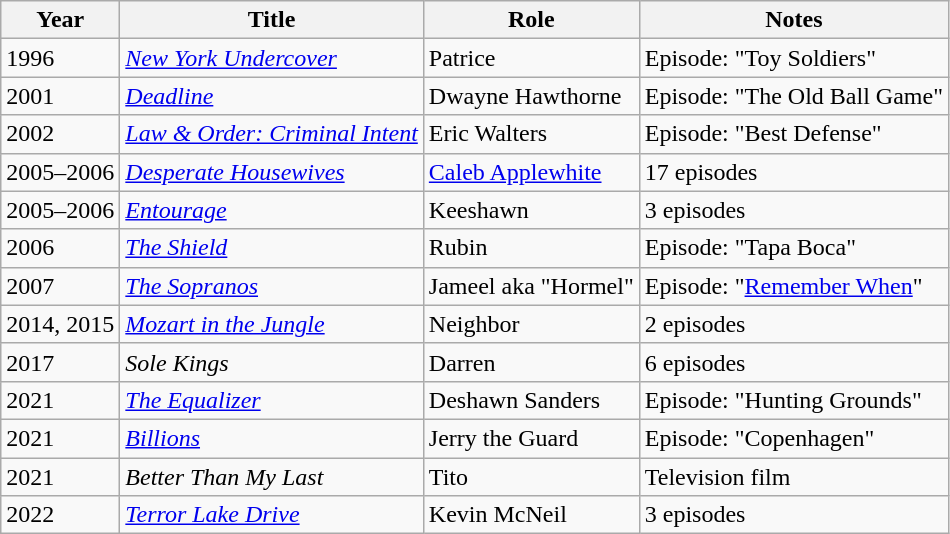<table class="wikitable sortable">
<tr>
<th>Year</th>
<th>Title</th>
<th>Role</th>
<th>Notes</th>
</tr>
<tr>
<td>1996</td>
<td><em><a href='#'>New York Undercover</a></em></td>
<td>Patrice</td>
<td>Episode: "Toy Soldiers"</td>
</tr>
<tr>
<td>2001</td>
<td><a href='#'><em>Deadline</em></a></td>
<td>Dwayne Hawthorne</td>
<td>Episode: "The Old Ball Game"</td>
</tr>
<tr>
<td>2002</td>
<td><em><a href='#'>Law & Order: Criminal Intent</a></em></td>
<td>Eric Walters</td>
<td>Episode: "Best Defense"</td>
</tr>
<tr>
<td>2005–2006</td>
<td><em><a href='#'>Desperate Housewives</a></em></td>
<td><a href='#'>Caleb Applewhite</a></td>
<td>17 episodes</td>
</tr>
<tr>
<td>2005–2006</td>
<td><a href='#'><em>Entourage</em></a></td>
<td>Keeshawn</td>
<td>3 episodes</td>
</tr>
<tr>
<td>2006</td>
<td><em><a href='#'>The Shield</a></em></td>
<td>Rubin</td>
<td>Episode: "Tapa Boca"</td>
</tr>
<tr>
<td>2007</td>
<td><em><a href='#'>The Sopranos</a></em></td>
<td>Jameel aka "Hormel"</td>
<td>Episode: "<a href='#'>Remember When</a>"</td>
</tr>
<tr>
<td>2014, 2015</td>
<td><em><a href='#'>Mozart in the Jungle</a></em></td>
<td>Neighbor</td>
<td>2 episodes</td>
</tr>
<tr>
<td>2017</td>
<td><em>Sole Kings</em></td>
<td>Darren</td>
<td>6 episodes</td>
</tr>
<tr>
<td>2021</td>
<td><a href='#'><em>The Equalizer</em></a></td>
<td>Deshawn Sanders</td>
<td>Episode: "Hunting Grounds"</td>
</tr>
<tr>
<td>2021</td>
<td><a href='#'><em>Billions</em></a></td>
<td>Jerry the Guard</td>
<td>Episode: "Copenhagen"</td>
</tr>
<tr>
<td>2021</td>
<td><em>Better Than My Last</em></td>
<td>Tito</td>
<td>Television film</td>
</tr>
<tr>
<td>2022</td>
<td><a href='#'><em>Terror Lake Drive</em></a></td>
<td>Kevin McNeil</td>
<td>3 episodes</td>
</tr>
</table>
